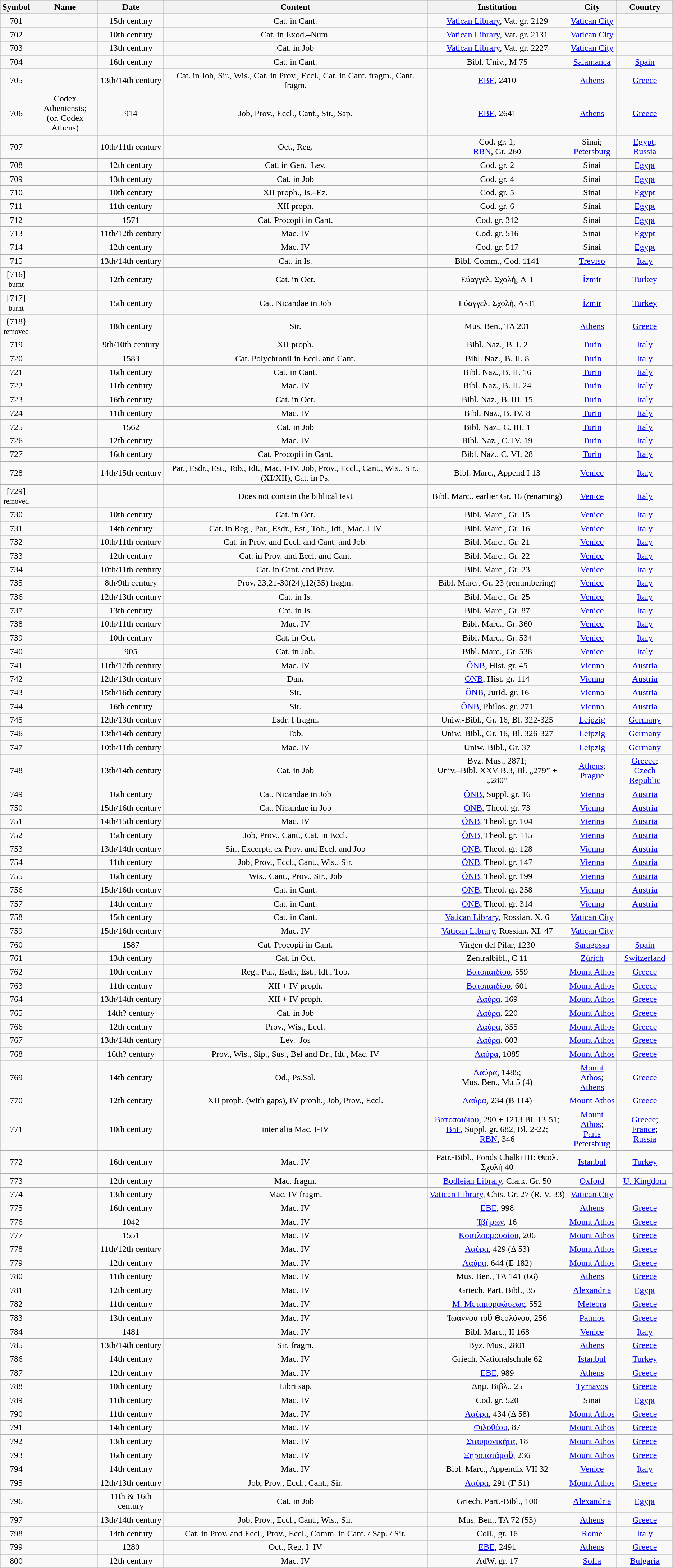<table class="wikitable mw-collapsible mw-collapsed sortable" style="text-align:center">
<tr>
<th>Symbol</th>
<th>Name</th>
<th>Date</th>
<th>Content</th>
<th>Institution</th>
<th>City</th>
<th>Country</th>
</tr>
<tr>
<td>701</td>
<td></td>
<td>15th century</td>
<td>Cat. in Cant.</td>
<td><a href='#'>Vatican Library</a>, Vat. gr. 2129</td>
<td><a href='#'>Vatican City</a></td>
<td></td>
</tr>
<tr>
<td>702</td>
<td></td>
<td>10th century</td>
<td>Cat. in Exod.–Num.</td>
<td><a href='#'>Vatican Library</a>, Vat. gr. 2131</td>
<td><a href='#'>Vatican City</a></td>
<td></td>
</tr>
<tr>
<td>703</td>
<td></td>
<td>13th century</td>
<td>Cat. in Job</td>
<td><a href='#'>Vatican Library</a>, Vat. gr. 2227</td>
<td><a href='#'>Vatican City</a></td>
<td></td>
</tr>
<tr>
<td>704</td>
<td></td>
<td>16th century</td>
<td>Cat. in Cant.</td>
<td>Bibl. Univ., M 75</td>
<td><a href='#'>Salamanca</a></td>
<td><a href='#'>Spain</a></td>
</tr>
<tr>
<td>705</td>
<td></td>
<td>13th/14th century</td>
<td>Cat. in Job, Sir., Wis., Cat. in Prov., Eccl., Cat. in Cant. fragm., Cant. fragm.</td>
<td><a href='#'>EBE</a>, 2410</td>
<td><a href='#'>Athens</a></td>
<td><a href='#'>Greece</a></td>
</tr>
<tr>
<td>706</td>
<td>Codex Atheniensis;<br>(or, Codex Athens)</td>
<td>914</td>
<td>Job, Prov., Eccl., Cant., Sir., Sap.</td>
<td><a href='#'>EBE</a>, 2641</td>
<td><a href='#'>Athens</a></td>
<td><a href='#'>Greece</a></td>
</tr>
<tr>
<td>707</td>
<td></td>
<td>10th/11th century</td>
<td>Oct., Reg.</td>
<td>Cod. gr. 1;<br><a href='#'>RBN</a>, Gr. 260</td>
<td>Sinai;<br><a href='#'>Petersburg</a></td>
<td><a href='#'>Egypt</a>;<br><a href='#'>Russia</a></td>
</tr>
<tr>
<td>708</td>
<td></td>
<td>12th century</td>
<td>Cat. in Gen.–Lev.</td>
<td>Cod. gr. 2</td>
<td>Sinai</td>
<td><a href='#'>Egypt</a></td>
</tr>
<tr>
<td>709</td>
<td></td>
<td>13th century</td>
<td>Cat. in Job</td>
<td>Cod. gr. 4</td>
<td>Sinai</td>
<td><a href='#'>Egypt</a></td>
</tr>
<tr>
<td>710</td>
<td></td>
<td>10th century</td>
<td>XII proph., Is.–Ez.</td>
<td>Cod. gr. 5</td>
<td>Sinai</td>
<td><a href='#'>Egypt</a></td>
</tr>
<tr>
<td>711</td>
<td></td>
<td>11th century</td>
<td>XII proph.</td>
<td>Cod. gr. 6</td>
<td>Sinai</td>
<td><a href='#'>Egypt</a></td>
</tr>
<tr>
<td>712</td>
<td></td>
<td>1571</td>
<td>Cat. Procopii in Cant.</td>
<td>Cod. gr. 312</td>
<td>Sinai</td>
<td><a href='#'>Egypt</a></td>
</tr>
<tr>
<td>713</td>
<td></td>
<td>11th/12th century</td>
<td>Mac. IV</td>
<td>Cod. gr. 516</td>
<td>Sinai</td>
<td><a href='#'>Egypt</a></td>
</tr>
<tr>
<td>714</td>
<td></td>
<td>12th century</td>
<td>Mac. IV</td>
<td>Cod. gr. 517</td>
<td>Sinai</td>
<td><a href='#'>Egypt</a></td>
</tr>
<tr>
<td>715</td>
<td></td>
<td>13th/14th century</td>
<td>Cat. in Is.</td>
<td>Bibl. Comm., Cod. 1141</td>
<td><a href='#'>Treviso</a></td>
<td><a href='#'>Italy</a></td>
</tr>
<tr>
<td>[716]<br><small>burnt</small></td>
<td></td>
<td>12th century</td>
<td>Cat. in Oct.</td>
<td>Εύαγγελ. Σχολή, A-1</td>
<td><a href='#'>İzmir</a></td>
<td><a href='#'>Turkey</a></td>
</tr>
<tr>
<td>[717]<br><small>burnt</small></td>
<td></td>
<td>15th century</td>
<td>Cat. Nicandae in Job</td>
<td>Εύαγγελ. Σχολή, A-31</td>
<td><a href='#'>İzmir</a></td>
<td><a href='#'>Turkey</a></td>
</tr>
<tr>
<td>{718}<br><small>removed</small></td>
<td></td>
<td>18th century</td>
<td>Sir.</td>
<td>Mus. Ben., TA 201</td>
<td><a href='#'>Athens</a></td>
<td><a href='#'>Greece</a></td>
</tr>
<tr>
<td>719</td>
<td></td>
<td>9th/10th century</td>
<td>XII proph.</td>
<td>Bibl. Naz., B. I. 2</td>
<td><a href='#'>Turin</a></td>
<td><a href='#'>Italy</a></td>
</tr>
<tr>
<td>720</td>
<td></td>
<td>1583</td>
<td>Cat. Polychronii in Eccl. and Cant.</td>
<td>Bibl. Naz., B. II. 8</td>
<td><a href='#'>Turin</a></td>
<td><a href='#'>Italy</a></td>
</tr>
<tr>
<td>721</td>
<td></td>
<td>16th century</td>
<td>Cat. in Cant.</td>
<td>Bibl. Naz., B. II. 16</td>
<td><a href='#'>Turin</a></td>
<td><a href='#'>Italy</a></td>
</tr>
<tr>
<td>722</td>
<td></td>
<td>11th century</td>
<td>Mac. IV</td>
<td>Bibl. Naz., B. II. 24</td>
<td><a href='#'>Turin</a></td>
<td><a href='#'>Italy</a></td>
</tr>
<tr>
<td>723</td>
<td></td>
<td>16th century</td>
<td>Cat. in Oct.</td>
<td>Bibl. Naz., B. III. 15</td>
<td><a href='#'>Turin</a></td>
<td><a href='#'>Italy</a></td>
</tr>
<tr>
<td>724</td>
<td></td>
<td>11th century</td>
<td>Mac. IV</td>
<td>Bibl. Naz., B. IV. 8</td>
<td><a href='#'>Turin</a></td>
<td><a href='#'>Italy</a></td>
</tr>
<tr>
<td>725</td>
<td></td>
<td>1562</td>
<td>Cat. in Job</td>
<td>Bibl. Naz., C. III. 1</td>
<td><a href='#'>Turin</a></td>
<td><a href='#'>Italy</a></td>
</tr>
<tr>
<td>726</td>
<td></td>
<td>12th century</td>
<td>Mac. IV</td>
<td>Bibl. Naz., C. IV. 19</td>
<td><a href='#'>Turin</a></td>
<td><a href='#'>Italy</a></td>
</tr>
<tr>
<td>727</td>
<td></td>
<td>16th century</td>
<td>Cat. Procopii in Cant.</td>
<td>Bibl. Naz., C. VI. 28</td>
<td><a href='#'>Turin</a></td>
<td><a href='#'>Italy</a></td>
</tr>
<tr>
<td>728</td>
<td></td>
<td>14th/15th century</td>
<td>Par., Esdr., Est., Tob., Idt., Mac. I-IV, Job, Prov., Eccl., Cant., Wis., Sir., (XI/XII), Cat. in Ps.</td>
<td>Bibl. Marc., Append I 13</td>
<td><a href='#'>Venice</a></td>
<td><a href='#'>Italy</a></td>
</tr>
<tr>
<td>[729]<br><small>removed</small></td>
<td></td>
<td></td>
<td>Does not contain the biblical text</td>
<td>Bibl. Marc., earlier Gr. 16 (renaming)</td>
<td><a href='#'>Venice</a></td>
<td><a href='#'>Italy</a></td>
</tr>
<tr>
<td>730</td>
<td></td>
<td>10th century</td>
<td>Cat. in Oct.</td>
<td>Bibl. Marc., Gr. 15</td>
<td><a href='#'>Venice</a></td>
<td><a href='#'>Italy</a></td>
</tr>
<tr>
<td>731</td>
<td></td>
<td>14th century</td>
<td>Cat. in Reg., Par., Esdr., Est., Tob., Idt., Mac. I-IV</td>
<td>Bibl. Marc., Gr. 16</td>
<td><a href='#'>Venice</a></td>
<td><a href='#'>Italy</a></td>
</tr>
<tr>
<td>732</td>
<td></td>
<td>10th/11th century</td>
<td>Cat. in Prov. and Eccl. and Cant. and Job.</td>
<td>Bibl. Marc., Gr. 21</td>
<td><a href='#'>Venice</a></td>
<td><a href='#'>Italy</a></td>
</tr>
<tr>
<td>733</td>
<td></td>
<td>12th century</td>
<td>Cat. in Prov. and Eccl. and Cant.</td>
<td>Bibl. Marc., Gr. 22</td>
<td><a href='#'>Venice</a></td>
<td><a href='#'>Italy</a></td>
</tr>
<tr>
<td>734</td>
<td></td>
<td>10th/11th century</td>
<td>Cat. in Cant. and Prov.</td>
<td>Bibl. Marc., Gr. 23</td>
<td><a href='#'>Venice</a></td>
<td><a href='#'>Italy</a></td>
</tr>
<tr>
<td>735</td>
<td></td>
<td>8th/9th century</td>
<td>Prov. 23,21-30(24),12(35) fragm.</td>
<td>Bibl. Marc., Gr. 23 (renumbering)</td>
<td><a href='#'>Venice</a></td>
<td><a href='#'>Italy</a></td>
</tr>
<tr>
<td>736</td>
<td></td>
<td>12th/13th century</td>
<td>Cat. in Is.</td>
<td>Bibl. Marc., Gr. 25</td>
<td><a href='#'>Venice</a></td>
<td><a href='#'>Italy</a></td>
</tr>
<tr>
<td>737</td>
<td></td>
<td>13th century</td>
<td>Cat. in Is.</td>
<td>Bibl. Marc., Gr. 87</td>
<td><a href='#'>Venice</a></td>
<td><a href='#'>Italy</a></td>
</tr>
<tr>
<td>738</td>
<td></td>
<td>10th/11th century</td>
<td>Mac. IV</td>
<td>Bibl. Marc., Gr. 360</td>
<td><a href='#'>Venice</a></td>
<td><a href='#'>Italy</a></td>
</tr>
<tr>
<td>739</td>
<td></td>
<td>10th century</td>
<td>Cat. in Oct.</td>
<td>Bibl. Marc., Gr. 534</td>
<td><a href='#'>Venice</a></td>
<td><a href='#'>Italy</a></td>
</tr>
<tr>
<td>740</td>
<td></td>
<td>905</td>
<td>Cat. in Job.</td>
<td>Bibl. Marc., Gr. 538</td>
<td><a href='#'>Venice</a></td>
<td><a href='#'>Italy</a></td>
</tr>
<tr>
<td>741</td>
<td></td>
<td>11th/12th century</td>
<td>Mac. IV</td>
<td><a href='#'>ÖNB</a>, Hist. gr. 45</td>
<td><a href='#'>Vienna</a></td>
<td><a href='#'>Austria</a></td>
</tr>
<tr>
<td>742</td>
<td></td>
<td>12th/13th century</td>
<td>Dan.</td>
<td><a href='#'>ÖNB</a>, Hist. gr. 114</td>
<td><a href='#'>Vienna</a></td>
<td><a href='#'>Austria</a></td>
</tr>
<tr>
<td>743</td>
<td></td>
<td>15th/16th century</td>
<td>Sir.</td>
<td><a href='#'>ÖNB</a>, Jurid. gr. 16</td>
<td><a href='#'>Vienna</a></td>
<td><a href='#'>Austria</a></td>
</tr>
<tr>
<td>744</td>
<td></td>
<td>16th century</td>
<td>Sir.</td>
<td><a href='#'>ÖNB</a>, Philos. gr. 271</td>
<td><a href='#'>Vienna</a></td>
<td><a href='#'>Austria</a></td>
</tr>
<tr>
<td>745</td>
<td></td>
<td>12th/13th century</td>
<td>Esdr. I fragm.</td>
<td>Uniw.-Bibl., Gr. 16, Bl. 322-325</td>
<td><a href='#'>Leipzig</a></td>
<td><a href='#'>Germany</a></td>
</tr>
<tr>
<td>746</td>
<td></td>
<td>13th/14th century</td>
<td>Tob.</td>
<td>Uniw.-Bibl., Gr. 16, Bl. 326-327</td>
<td><a href='#'>Leipzig</a></td>
<td><a href='#'>Germany</a></td>
</tr>
<tr>
<td>747</td>
<td></td>
<td>10th/11th century</td>
<td>Mac. IV</td>
<td>Uniw.-Bibl., Gr. 37</td>
<td><a href='#'>Leipzig</a></td>
<td><a href='#'>Germany</a></td>
</tr>
<tr>
<td>748</td>
<td></td>
<td>13th/14th century</td>
<td>Cat. in Job</td>
<td>Byz. Mus., 2871;<br>Univ.–Bibl. XXV B.3, Bl. „279” + „280”</td>
<td><a href='#'>Athens</a>;<br><a href='#'>Prague</a></td>
<td><a href='#'>Greece</a>;<br><a href='#'>Czech Republic</a></td>
</tr>
<tr>
<td>749</td>
<td></td>
<td>16th century</td>
<td>Cat. Nicandae in Job</td>
<td><a href='#'>ÖNB</a>, Suppl. gr. 16</td>
<td><a href='#'>Vienna</a></td>
<td><a href='#'>Austria</a></td>
</tr>
<tr>
<td>750</td>
<td></td>
<td>15th/16th century</td>
<td>Cat. Nicandae in Job</td>
<td><a href='#'>ÖNB</a>, Theol. gr. 73</td>
<td><a href='#'>Vienna</a></td>
<td><a href='#'>Austria</a></td>
</tr>
<tr>
<td>751</td>
<td></td>
<td>14th/15th century</td>
<td>Mac. IV</td>
<td><a href='#'>ÖNB</a>, Theol. gr. 104</td>
<td><a href='#'>Vienna</a></td>
<td><a href='#'>Austria</a></td>
</tr>
<tr>
<td>752</td>
<td></td>
<td>15th century</td>
<td>Job, Prov., Cant., Cat. in Eccl.</td>
<td><a href='#'>ÖNB</a>, Theol. gr. 115</td>
<td><a href='#'>Vienna</a></td>
<td><a href='#'>Austria</a></td>
</tr>
<tr>
<td>753</td>
<td></td>
<td>13th/14th century</td>
<td>Sir., Excerpta ex Prov. and Eccl. and Job</td>
<td><a href='#'>ÖNB</a>, Theol. gr. 128</td>
<td><a href='#'>Vienna</a></td>
<td><a href='#'>Austria</a></td>
</tr>
<tr>
<td>754</td>
<td></td>
<td>11th century</td>
<td>Job, Prov., Eccl., Cant., Wis., Sir.</td>
<td><a href='#'>ÖNB</a>, Theol. gr. 147</td>
<td><a href='#'>Vienna</a></td>
<td><a href='#'>Austria</a></td>
</tr>
<tr>
<td>755</td>
<td></td>
<td>16th century</td>
<td>Wis., Cant., Prov., Sir., Job</td>
<td><a href='#'>ÖNB</a>, Theol. gr. 199</td>
<td><a href='#'>Vienna</a></td>
<td><a href='#'>Austria</a></td>
</tr>
<tr>
<td>756</td>
<td></td>
<td>15th/16th century</td>
<td>Cat. in Cant.</td>
<td><a href='#'>ÖNB</a>, Theol. gr. 258</td>
<td><a href='#'>Vienna</a></td>
<td><a href='#'>Austria</a></td>
</tr>
<tr>
<td>757</td>
<td></td>
<td>14th century</td>
<td>Cat. in Cant.</td>
<td><a href='#'>ÖNB</a>, Theol. gr. 314</td>
<td><a href='#'>Vienna</a></td>
<td><a href='#'>Austria</a></td>
</tr>
<tr>
<td>758</td>
<td></td>
<td>15th century</td>
<td>Cat. in Cant.</td>
<td><a href='#'>Vatican Library</a>, Rossian. X. 6</td>
<td><a href='#'>Vatican City</a></td>
<td></td>
</tr>
<tr>
<td>759</td>
<td></td>
<td>15th/16th century</td>
<td>Mac. IV</td>
<td><a href='#'>Vatican Library</a>, Rossian. XI. 47</td>
<td><a href='#'>Vatican City</a></td>
<td></td>
</tr>
<tr>
<td>760</td>
<td></td>
<td>1587</td>
<td>Cat. Procopii in Cant.</td>
<td>Virgen del Pilar, 1230</td>
<td><a href='#'>Saragossa</a></td>
<td><a href='#'>Spain</a></td>
</tr>
<tr>
<td>761</td>
<td></td>
<td>13th century</td>
<td>Cat. in Oct.</td>
<td>Zentralbibl., C 11</td>
<td><a href='#'>Zürich</a></td>
<td><a href='#'>Switzerland</a></td>
</tr>
<tr>
<td>762</td>
<td></td>
<td>10th century</td>
<td>Reg., Par., Esdr., Est., Idt., Tob.</td>
<td><a href='#'>Вατοπαιδίου</a>, 559</td>
<td><a href='#'>Mount Athos</a></td>
<td><a href='#'>Greece</a></td>
</tr>
<tr>
<td>763</td>
<td></td>
<td>11th century</td>
<td>XII + IV proph.</td>
<td><a href='#'>Вατοπαιδίου</a>, 601</td>
<td><a href='#'>Mount Athos</a></td>
<td><a href='#'>Greece</a></td>
</tr>
<tr>
<td>764</td>
<td></td>
<td>13th/14th century</td>
<td>XII + IV proph.</td>
<td><a href='#'>Λαύρα</a>, 169</td>
<td><a href='#'>Mount Athos</a></td>
<td><a href='#'>Greece</a></td>
</tr>
<tr>
<td>765</td>
<td></td>
<td>14th? century</td>
<td>Cat. in Job</td>
<td><a href='#'>Λαύρα</a>, 220</td>
<td><a href='#'>Mount Athos</a></td>
<td><a href='#'>Greece</a></td>
</tr>
<tr>
<td>766</td>
<td></td>
<td>12th century</td>
<td>Prov., Wis., Eccl.</td>
<td><a href='#'>Λαύρα</a>, 355</td>
<td><a href='#'>Mount Athos</a></td>
<td><a href='#'>Greece</a></td>
</tr>
<tr>
<td>767</td>
<td></td>
<td>13th/14th century</td>
<td>Lev.–Jos</td>
<td><a href='#'>Λαύρα</a>, 603</td>
<td><a href='#'>Mount Athos</a></td>
<td><a href='#'>Greece</a></td>
</tr>
<tr>
<td>768</td>
<td></td>
<td>16th? century</td>
<td>Prov., Wis., Sip., Sus., Bel and Dr., Idt., Mac. IV</td>
<td><a href='#'>Λαύρα</a>, 1085</td>
<td><a href='#'>Mount Athos</a></td>
<td><a href='#'>Greece</a></td>
</tr>
<tr>
<td>769</td>
<td></td>
<td>14th century</td>
<td>Od., Ps.Sal.</td>
<td><a href='#'>Λαύρα</a>, 1485;<br>Mus. Ben., Μπ 5 (4)</td>
<td><a href='#'>Mount Athos</a>;<br><a href='#'>Athens</a></td>
<td><a href='#'>Greece</a></td>
</tr>
<tr>
<td>770</td>
<td></td>
<td>12th century</td>
<td>XII proph. (with gaps), IV proph., Job, Prov., Eccl.</td>
<td><a href='#'>Λαύρα</a>, 234 (B 114)</td>
<td><a href='#'>Mount Athos</a></td>
<td><a href='#'>Greece</a></td>
</tr>
<tr>
<td>771</td>
<td></td>
<td>10th century</td>
<td>inter alia Mac. I-IV</td>
<td><a href='#'>Вατοπαιδίου</a>, 290 + 1213 Bl. 13-51;<br><a href='#'>BnF</a>, Suppl. gr. 682, Bl. 2-22;<br><a href='#'>RBN</a>, 346</td>
<td><a href='#'>Mount Athos</a>;<br><a href='#'>Paris</a><br><a href='#'>Petersburg</a></td>
<td><a href='#'>Greece</a>;<br><a href='#'>France</a>;<br><a href='#'>Russia</a></td>
</tr>
<tr>
<td>772</td>
<td></td>
<td>16th century</td>
<td>Mac. IV</td>
<td>Patr.-Bibl., Fonds Chalki III: Θεολ. Σχολή 40</td>
<td><a href='#'>Istanbul</a></td>
<td><a href='#'>Turkey</a></td>
</tr>
<tr>
<td>773</td>
<td></td>
<td>12th century</td>
<td>Mac. fragm.</td>
<td><a href='#'>Bodleian Library</a>, Clark. Gr. 50</td>
<td><a href='#'>Oxford</a></td>
<td><a href='#'>U. Kingdom</a></td>
</tr>
<tr>
<td>774</td>
<td></td>
<td>13th century</td>
<td>Mac. IV fragm.</td>
<td><a href='#'>Vatican Library</a>, Chis. Gr. 27 (R. V. 33)</td>
<td><a href='#'>Vatican City</a></td>
<td></td>
</tr>
<tr>
<td>775</td>
<td></td>
<td>16th century</td>
<td>Mac. IV</td>
<td><a href='#'>EBE</a>, 998</td>
<td><a href='#'>Athens</a></td>
<td><a href='#'>Greece</a></td>
</tr>
<tr>
<td>776</td>
<td></td>
<td>1042</td>
<td>Mac. IV</td>
<td><a href='#'>Ίβήρων</a>, 16</td>
<td><a href='#'>Mount Athos</a></td>
<td><a href='#'>Greece</a></td>
</tr>
<tr>
<td>777</td>
<td></td>
<td>1551</td>
<td>Mac. IV</td>
<td><a href='#'>Κουτλουμουσίου</a>, 206</td>
<td><a href='#'>Mount Athos</a></td>
<td><a href='#'>Greece</a></td>
</tr>
<tr>
<td>778</td>
<td></td>
<td>11th/12th century</td>
<td>Mac. IV</td>
<td><a href='#'>Λαύρα</a>, 429 (Δ 53)</td>
<td><a href='#'>Mount Athos</a></td>
<td><a href='#'>Greece</a></td>
</tr>
<tr>
<td>779</td>
<td></td>
<td>12th century</td>
<td>Mac. IV</td>
<td><a href='#'>Λαύρα</a>, 644 (Ε 182)</td>
<td><a href='#'>Mount Athos</a></td>
<td><a href='#'>Greece</a></td>
</tr>
<tr>
<td>780</td>
<td></td>
<td>11th century</td>
<td>Mac. IV</td>
<td>Mus. Ben., TA 141 (66)</td>
<td><a href='#'>Athens</a></td>
<td><a href='#'>Greece</a></td>
</tr>
<tr>
<td>781</td>
<td></td>
<td>12th century</td>
<td>Mac. IV</td>
<td>Griech. Part. Bibl., 35</td>
<td><a href='#'>Alexandria</a></td>
<td><a href='#'>Egypt</a></td>
</tr>
<tr>
<td>782</td>
<td></td>
<td>11th century</td>
<td>Mac. IV</td>
<td><a href='#'>Μ. Μεταμορφώσεως</a>, 552</td>
<td><a href='#'>Meteora</a></td>
<td><a href='#'>Greece</a></td>
</tr>
<tr>
<td>783</td>
<td></td>
<td>13th century</td>
<td>Mac. IV</td>
<td>Ίωάννου τοὒ Θεολόγου, 256</td>
<td><a href='#'>Patmos</a></td>
<td><a href='#'>Greece</a></td>
</tr>
<tr>
<td>784</td>
<td></td>
<td>1481</td>
<td>Mac. IV</td>
<td>Bibl. Marc., II 168</td>
<td><a href='#'>Venice</a></td>
<td><a href='#'>Italy</a></td>
</tr>
<tr>
<td>785</td>
<td></td>
<td>13th/14th century</td>
<td>Sir. fragm.</td>
<td>Byz. Mus., 2801</td>
<td><a href='#'>Athens</a></td>
<td><a href='#'>Greece</a></td>
</tr>
<tr>
<td>786</td>
<td></td>
<td>14th century</td>
<td>Mac. IV</td>
<td>Griech. Nationalschule 62</td>
<td><a href='#'>Istanbul</a></td>
<td><a href='#'>Turkey</a></td>
</tr>
<tr>
<td>787</td>
<td></td>
<td>12th century</td>
<td>Mac. IV</td>
<td><a href='#'>EBE</a>, 989</td>
<td><a href='#'>Athens</a></td>
<td><a href='#'>Greece</a></td>
</tr>
<tr>
<td>788</td>
<td></td>
<td>10th century</td>
<td>Libri sap.</td>
<td>Δημ. Βιβλ., 25</td>
<td><a href='#'>Tyrnavos</a></td>
<td><a href='#'>Greece</a></td>
</tr>
<tr>
<td>789</td>
<td></td>
<td>11th century</td>
<td>Mac. IV</td>
<td>Cod. gr. 520</td>
<td>Sinai</td>
<td><a href='#'>Egypt</a></td>
</tr>
<tr>
<td>790</td>
<td></td>
<td>11th century</td>
<td>Mac. IV</td>
<td><a href='#'>Λαύρα</a>, 434 (Δ 58)</td>
<td><a href='#'>Mount Athos</a></td>
<td><a href='#'>Greece</a></td>
</tr>
<tr>
<td>791</td>
<td></td>
<td>14th century</td>
<td>Mac. IV</td>
<td><a href='#'>Φιλοθέου</a>, 87</td>
<td><a href='#'>Mount Athos</a></td>
<td><a href='#'>Greece</a></td>
</tr>
<tr>
<td>792</td>
<td></td>
<td>13th century</td>
<td>Mac. IV</td>
<td><a href='#'>Σταυρονικήτα</a>, 18</td>
<td><a href='#'>Mount Athos</a></td>
<td><a href='#'>Greece</a></td>
</tr>
<tr>
<td>793</td>
<td></td>
<td>16th century</td>
<td>Mac. IV</td>
<td><a href='#'>Ξηροποτάμοὒ</a>, 236</td>
<td><a href='#'>Mount Athos</a></td>
<td><a href='#'>Greece</a></td>
</tr>
<tr>
<td>794</td>
<td></td>
<td>14th century</td>
<td>Mac. IV</td>
<td>Bibl. Marc., Appendix VII 32</td>
<td><a href='#'>Venice</a></td>
<td><a href='#'>Italy</a></td>
</tr>
<tr>
<td>795</td>
<td></td>
<td>12th/13th century</td>
<td>Job, Prov., Eccl., Cant., Sir.</td>
<td><a href='#'>Λαύρα</a>, 291 (Γ 51)</td>
<td><a href='#'>Mount Athos</a></td>
<td><a href='#'>Greece</a></td>
</tr>
<tr>
<td>796</td>
<td></td>
<td>11th & 16th century</td>
<td>Cat. in Job</td>
<td>Griech. Part.-Bibl., 100</td>
<td><a href='#'>Alexandria</a></td>
<td><a href='#'>Egypt</a></td>
</tr>
<tr>
<td>797</td>
<td></td>
<td>13th/14th century</td>
<td>Job, Prov., Eccl., Cant., Wis., Sir.</td>
<td>Mus. Ben., TA 72 (53)</td>
<td><a href='#'>Athens</a></td>
<td><a href='#'>Greece</a></td>
</tr>
<tr>
<td>798</td>
<td></td>
<td>14th century</td>
<td>Cat. in Prov. and Eccl., Prov., Eccl., Comm. in Cant. / Sap. / Sir.</td>
<td>Coll., gr. 16</td>
<td><a href='#'>Rome</a></td>
<td><a href='#'>Italy</a></td>
</tr>
<tr>
<td>799</td>
<td></td>
<td>1280</td>
<td>Oct., Reg. I–IV</td>
<td><a href='#'>EBE</a>, 2491</td>
<td><a href='#'>Athens</a></td>
<td><a href='#'>Greece</a></td>
</tr>
<tr>
<td>800</td>
<td></td>
<td>12th century</td>
<td>Mac. IV</td>
<td>AdW, gr. 17</td>
<td><a href='#'>Sofia</a></td>
<td><a href='#'>Bulgaria</a></td>
</tr>
</table>
